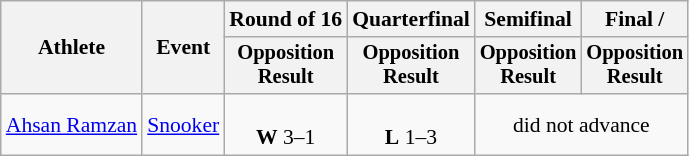<table class=wikitable style=font-size:90%;text-align:center>
<tr>
<th rowspan=2>Athlete</th>
<th rowspan=2>Event</th>
<th>Round of 16</th>
<th>Quarterfinal</th>
<th>Semifinal</th>
<th>Final / </th>
</tr>
<tr style=font-size:95%>
<th>Opposition<br>Result</th>
<th>Opposition<br>Result</th>
<th>Opposition<br>Result</th>
<th>Opposition<br>Result</th>
</tr>
<tr>
<td align=left><a href='#'>Ahsan Ramzan</a></td>
<td align=left><a href='#'>Snooker</a></td>
<td><br><strong>W</strong> 3–1</td>
<td><br><strong>L</strong> 1–3</td>
<td colspan=3>did not advance</td>
</tr>
</table>
